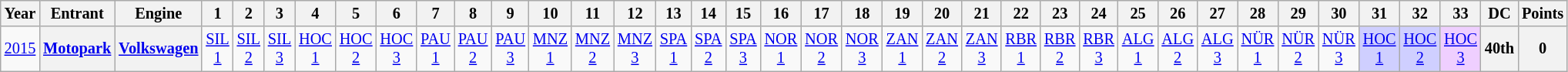<table class="wikitable" style="text-align:center; font-size:85%">
<tr>
<th>Year</th>
<th>Entrant</th>
<th>Engine</th>
<th>1</th>
<th>2</th>
<th>3</th>
<th>4</th>
<th>5</th>
<th>6</th>
<th>7</th>
<th>8</th>
<th>9</th>
<th>10</th>
<th>11</th>
<th>12</th>
<th>13</th>
<th>14</th>
<th>15</th>
<th>16</th>
<th>17</th>
<th>18</th>
<th>19</th>
<th>20</th>
<th>21</th>
<th>22</th>
<th>23</th>
<th>24</th>
<th>25</th>
<th>26</th>
<th>27</th>
<th>28</th>
<th>29</th>
<th>30</th>
<th>31</th>
<th>32</th>
<th>33</th>
<th>DC</th>
<th>Points</th>
</tr>
<tr>
<td><a href='#'>2015</a></td>
<th><a href='#'>Motopark</a></th>
<th><a href='#'>Volkswagen</a></th>
<td style="background:#;"><a href='#'>SIL<br>1</a></td>
<td style="background:#;"><a href='#'>SIL<br>2</a></td>
<td style="background:#;"><a href='#'>SIL<br>3</a></td>
<td style="background:#;"><a href='#'>HOC<br>1</a></td>
<td style="background:#;"><a href='#'>HOC<br>2</a></td>
<td style="background:#;"><a href='#'>HOC<br>3</a></td>
<td style="background:#;"><a href='#'>PAU<br>1</a></td>
<td style="background:#;"><a href='#'>PAU<br>2</a></td>
<td style="background:#;"><a href='#'>PAU<br>3</a></td>
<td style="background:#;"><a href='#'>MNZ<br>1</a></td>
<td style="background:#;"><a href='#'>MNZ<br>2</a></td>
<td style="background:#;"><a href='#'>MNZ<br>3</a></td>
<td style="background:#;"><a href='#'>SPA<br>1</a></td>
<td style="background:#;"><a href='#'>SPA<br>2</a></td>
<td style="background:#;"><a href='#'>SPA<br>3</a></td>
<td style="background:#;"><a href='#'>NOR<br>1</a></td>
<td style="background:#;"><a href='#'>NOR<br>2</a></td>
<td style="background:#;"><a href='#'>NOR<br>3</a></td>
<td style="background:#;"><a href='#'>ZAN<br>1</a></td>
<td style="background:#;"><a href='#'>ZAN<br>2</a></td>
<td style="background:#;"><a href='#'>ZAN<br>3</a></td>
<td style="background:#;"><a href='#'>RBR<br>1</a></td>
<td style="background:#;"><a href='#'>RBR<br>2</a></td>
<td style="background:#;"><a href='#'>RBR<br>3</a></td>
<td style="background:#;"><a href='#'>ALG<br>1</a></td>
<td style="background:#;"><a href='#'>ALG<br>2</a></td>
<td style="background:#;"><a href='#'>ALG<br>3</a></td>
<td style="background:#;"><a href='#'>NÜR<br>1</a></td>
<td style="background:#;"><a href='#'>NÜR<br>2</a></td>
<td style="background:#;"><a href='#'>NÜR<br>3</a></td>
<td style="background:#CFCFFF;"><a href='#'>HOC<br>1</a><br></td>
<td style="background:#CFCFFF;"><a href='#'>HOC<br>2</a><br></td>
<td style="background:#EFCFFF;"><a href='#'>HOC<br>3</a><br></td>
<th>40th</th>
<th>0</th>
</tr>
</table>
